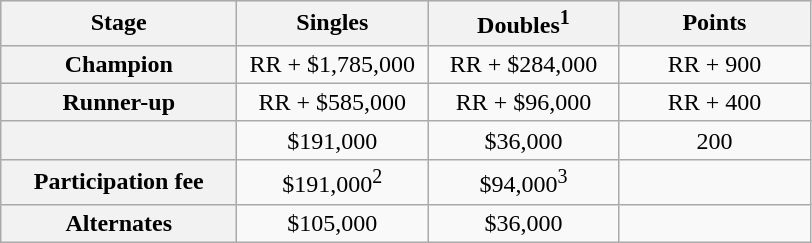<table class=wikitable style=text-align:center>
<tr style="background:#d1e4fd;">
<th width=150>Stage</th>
<th width=120>Singles</th>
<th width=120>Doubles<sup>1</sup></th>
<th width=120>Points</th>
</tr>
<tr>
<th>Champion</th>
<td>RR + $1,785,000</td>
<td>RR + $284,000</td>
<td>RR + 900</td>
</tr>
<tr>
<th>Runner-up</th>
<td>RR + $585,000</td>
<td>RR + $96,000</td>
<td>RR + 400</td>
</tr>
<tr>
<th></th>
<td>$191,000</td>
<td>$36,000</td>
<td>200</td>
</tr>
<tr>
<th>Participation fee</th>
<td>$191,000<sup>2</sup></td>
<td>$94,000<sup>3</sup></td>
<td></td>
</tr>
<tr>
<th>Alternates</th>
<td>$105,000</td>
<td>$36,000</td>
<td></td>
</tr>
</table>
